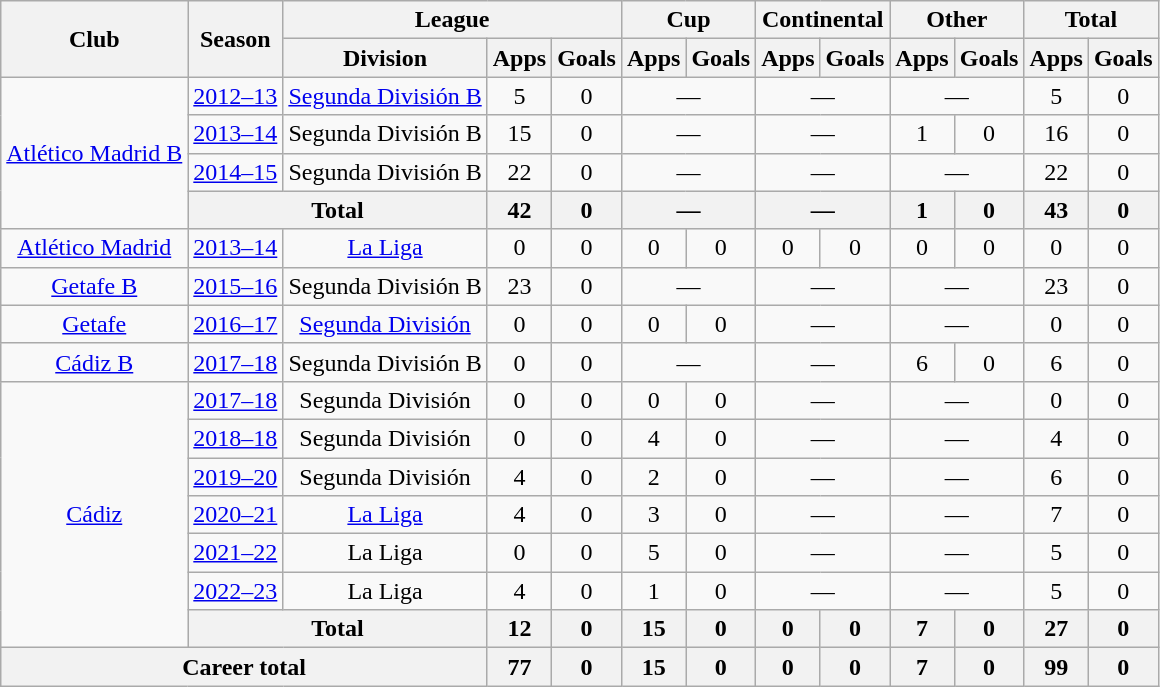<table class="wikitable" style="text-align:center">
<tr>
<th rowspan="2">Club</th>
<th rowspan="2">Season</th>
<th colspan="3">League</th>
<th colspan="2">Cup</th>
<th colspan="2">Continental</th>
<th colspan="2">Other</th>
<th colspan="2">Total</th>
</tr>
<tr>
<th>Division</th>
<th>Apps</th>
<th>Goals</th>
<th>Apps</th>
<th>Goals</th>
<th>Apps</th>
<th>Goals</th>
<th>Apps</th>
<th>Goals</th>
<th>Apps</th>
<th>Goals</th>
</tr>
<tr>
<td rowspan="4"><a href='#'>Atlético Madrid B</a></td>
<td><a href='#'>2012–13</a></td>
<td><a href='#'>Segunda División B</a></td>
<td>5</td>
<td>0</td>
<td colspan="2">—</td>
<td colspan="2">—</td>
<td colspan="2">—</td>
<td>5</td>
<td>0</td>
</tr>
<tr>
<td><a href='#'>2013–14</a></td>
<td>Segunda División B</td>
<td>15</td>
<td>0</td>
<td colspan="2">—</td>
<td colspan="2">—</td>
<td>1</td>
<td>0</td>
<td>16</td>
<td>0</td>
</tr>
<tr>
<td><a href='#'>2014–15</a></td>
<td>Segunda División B</td>
<td>22</td>
<td>0</td>
<td colspan="2">—</td>
<td colspan="2">—</td>
<td colspan="2">—</td>
<td>22</td>
<td>0</td>
</tr>
<tr>
<th colspan="2">Total</th>
<th>42</th>
<th>0</th>
<th colspan="2">—</th>
<th colspan="2">—</th>
<th>1</th>
<th>0</th>
<th>43</th>
<th>0</th>
</tr>
<tr>
<td><a href='#'>Atlético Madrid</a></td>
<td><a href='#'>2013–14</a></td>
<td><a href='#'>La Liga</a></td>
<td>0</td>
<td>0</td>
<td>0</td>
<td>0</td>
<td>0</td>
<td>0</td>
<td>0</td>
<td>0</td>
<td>0</td>
<td>0</td>
</tr>
<tr>
<td><a href='#'>Getafe B</a></td>
<td><a href='#'>2015–16</a></td>
<td>Segunda División B</td>
<td>23</td>
<td>0</td>
<td colspan="2">—</td>
<td colspan="2">—</td>
<td colspan="2">—</td>
<td>23</td>
<td>0</td>
</tr>
<tr>
<td><a href='#'>Getafe</a></td>
<td><a href='#'>2016–17</a></td>
<td><a href='#'>Segunda División</a></td>
<td>0</td>
<td>0</td>
<td>0</td>
<td>0</td>
<td colspan="2">—</td>
<td colspan="2">—</td>
<td>0</td>
<td>0</td>
</tr>
<tr>
<td><a href='#'>Cádiz B</a></td>
<td><a href='#'>2017–18</a></td>
<td>Segunda División B</td>
<td>0</td>
<td>0</td>
<td colspan="2">—</td>
<td colspan="2">—</td>
<td>6</td>
<td>0</td>
<td>6</td>
<td>0</td>
</tr>
<tr>
<td rowspan="7"><a href='#'>Cádiz</a></td>
<td><a href='#'>2017–18</a></td>
<td>Segunda División</td>
<td>0</td>
<td>0</td>
<td>0</td>
<td>0</td>
<td colspan="2">—</td>
<td colspan="2">—</td>
<td>0</td>
<td>0</td>
</tr>
<tr>
<td><a href='#'>2018–18</a></td>
<td>Segunda División</td>
<td>0</td>
<td>0</td>
<td>4</td>
<td>0</td>
<td colspan="2">—</td>
<td colspan="2">—</td>
<td>4</td>
<td>0</td>
</tr>
<tr>
<td><a href='#'>2019–20</a></td>
<td>Segunda División</td>
<td>4</td>
<td>0</td>
<td>2</td>
<td>0</td>
<td colspan="2">—</td>
<td colspan="2">—</td>
<td>6</td>
<td>0</td>
</tr>
<tr>
<td><a href='#'>2020–21</a></td>
<td><a href='#'>La Liga</a></td>
<td>4</td>
<td>0</td>
<td>3</td>
<td>0</td>
<td colspan="2">—</td>
<td colspan="2">—</td>
<td>7</td>
<td>0</td>
</tr>
<tr>
<td><a href='#'>2021–22</a></td>
<td>La Liga</td>
<td>0</td>
<td>0</td>
<td>5</td>
<td>0</td>
<td colspan="2">—</td>
<td colspan="2">—</td>
<td>5</td>
<td>0</td>
</tr>
<tr>
<td><a href='#'>2022–23</a></td>
<td>La Liga</td>
<td>4</td>
<td>0</td>
<td>1</td>
<td>0</td>
<td colspan="2">—</td>
<td colspan="2">—</td>
<td>5</td>
<td>0</td>
</tr>
<tr>
<th colspan="2">Total</th>
<th>12</th>
<th>0</th>
<th>15</th>
<th>0</th>
<th>0</th>
<th>0</th>
<th>7</th>
<th>0</th>
<th>27</th>
<th>0</th>
</tr>
<tr>
<th colspan="3">Career total</th>
<th>77</th>
<th>0</th>
<th>15</th>
<th>0</th>
<th>0</th>
<th>0</th>
<th>7</th>
<th>0</th>
<th>99</th>
<th>0</th>
</tr>
</table>
